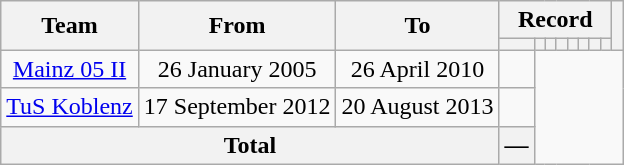<table class="wikitable" style="text-align: center">
<tr>
<th rowspan="2">Team</th>
<th rowspan="2">From</th>
<th rowspan="2">To</th>
<th colspan="8">Record</th>
<th rowspan="2"></th>
</tr>
<tr>
<th></th>
<th></th>
<th></th>
<th></th>
<th></th>
<th></th>
<th></th>
<th></th>
</tr>
<tr>
<td><a href='#'>Mainz 05 II</a></td>
<td>26 January 2005</td>
<td>26 April 2010<br></td>
<td></td>
</tr>
<tr>
<td><a href='#'>TuS Koblenz</a></td>
<td>17 September 2012</td>
<td>20 August 2013<br></td>
<td></td>
</tr>
<tr>
<th colspan="3">Total<br></th>
<th>—</th>
</tr>
</table>
